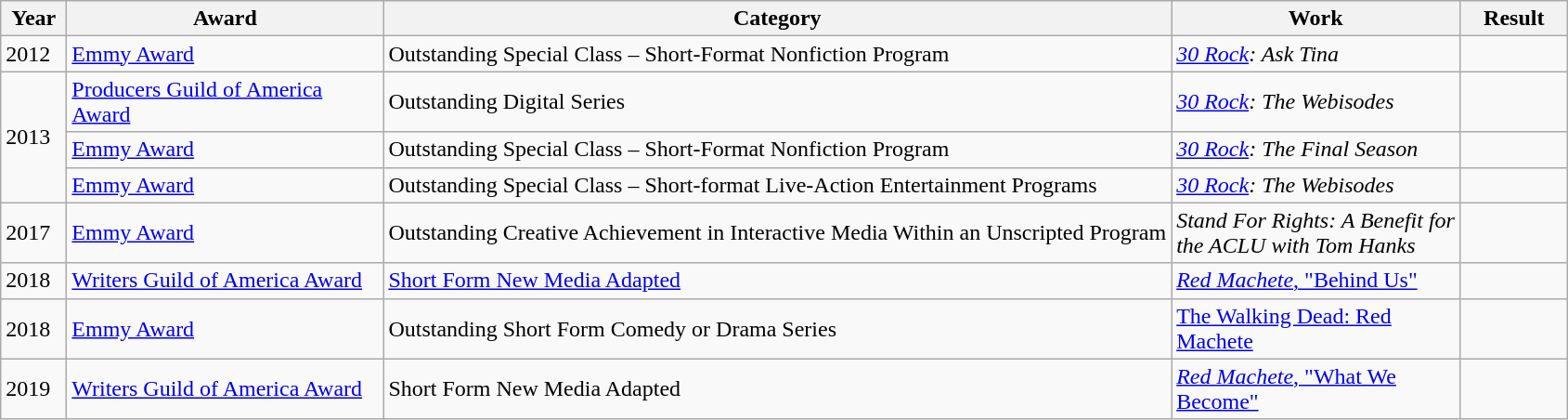<table class="wikitable">
<tr>
<th width="40">Year</th>
<th width="220">Award</th>
<th>Category</th>
<th width="200">Work</th>
<th width="70">Result</th>
</tr>
<tr>
<td rowspan=1>2012</td>
<td><a href='#'>Emmy Award</a></td>
<td Primetime Emmy Award for Outstanding Special Class – Short-Format Nonfiction Program>Outstanding Special Class – Short-Format Nonfiction Program</td>
<td><em><a href='#'>30 Rock</a>: Ask Tina</em></td>
<td></td>
</tr>
<tr>
<td rowspan=3>2013</td>
<td><a href='#'>Producers Guild of America Award</a></td>
<td Producers Guild of America Award for Outstanding Outstanding Digital Series>Outstanding Digital Series</td>
<td><em><a href='#'>30 Rock</a>: The Webisodes</em></td>
<td></td>
</tr>
<tr>
<td><a href='#'>Emmy Award</a></td>
<td Primetime Emmy Award for Outstanding Special Class – Short-Format Nonfiction Program>Outstanding Special Class – Short-Format Nonfiction Program</td>
<td><em><a href='#'>30 Rock</a>: The Final Season</em></td>
<td></td>
</tr>
<tr>
<td><a href='#'>Emmy Award</a></td>
<td Primetime Emmy Award for Outstanding Special Class – Short-format Live-Action Entertainment Programs>Outstanding Special Class – Short-format Live-Action Entertainment Programs</td>
<td><em><a href='#'>30 Rock</a>: The Webisodes</em></td>
<td></td>
</tr>
<tr>
<td rowspan=1>2017</td>
<td><a href='#'>Emmy Award</a></td>
<td>Outstanding Creative Achievement in Interactive Media Within an Unscripted Program</td>
<td><em>Stand For Rights: A Benefit for the ACLU with Tom Hanks</em></td>
<td></td>
</tr>
<tr>
<td rowspan=1>2018</td>
<td><a href='#'>Writers Guild of America Award</a></td>
<td><a href='#'>Short Form New Media Adapted</a></td>
<td><a href='#'><em>Red Machete</em>, "Behind Us"</a></td>
<td></td>
</tr>
<tr>
<td rowspan=1>2018</td>
<td><a href='#'>Emmy Award</a></td>
<td>Outstanding Short Form Comedy or Drama Series</td>
<td><a href='#'>The Walking Dead: Red Machete</a></td>
<td></td>
</tr>
<tr>
<td rowspan=1>2019</td>
<td><a href='#'>Writers Guild of America Award</a></td>
<td>Short Form New Media Adapted</td>
<td><a href='#'><em>Red Machete</em>, "What We Become"</a></td>
<td></td>
</tr>
</table>
